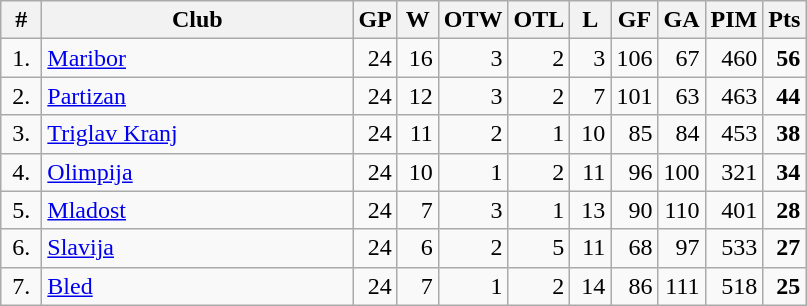<table class="wikitable" style="text-align:right;">
<tr>
<th width=20>#</th>
<th width=200>Club</th>
<th width=20>GP</th>
<th width=20>W</th>
<th width=20>OTW</th>
<th width=20>OTL</th>
<th width=20>L</th>
<th width=20>GF</th>
<th width=20>GA</th>
<th width=20>PIM</th>
<th width=20>Pts</th>
</tr>
<tr>
<td style="text-align:center;">1.</td>
<td align=left><a href='#'>Maribor</a></td>
<td>24</td>
<td>16</td>
<td>3</td>
<td>2</td>
<td>3</td>
<td>106</td>
<td>67</td>
<td>460</td>
<td><strong>56</strong></td>
</tr>
<tr>
<td style="text-align:center;">2.</td>
<td align=left><a href='#'>Partizan</a></td>
<td>24</td>
<td>12</td>
<td>3</td>
<td>2</td>
<td>7</td>
<td>101</td>
<td>63</td>
<td>463</td>
<td><strong>44</strong></td>
</tr>
<tr>
<td style="text-align:center;">3.</td>
<td align=left><a href='#'>Triglav Kranj</a></td>
<td>24</td>
<td>11</td>
<td>2</td>
<td>1</td>
<td>10</td>
<td>85</td>
<td>84</td>
<td>453</td>
<td><strong>38</strong></td>
</tr>
<tr>
<td style="text-align:center;">4.</td>
<td align=left><a href='#'>Olimpija</a></td>
<td>24</td>
<td>10</td>
<td>1</td>
<td>2</td>
<td>11</td>
<td>96</td>
<td>100</td>
<td>321</td>
<td><strong>34</strong></td>
</tr>
<tr>
<td style="text-align:center;">5.</td>
<td align=left><a href='#'>Mladost</a></td>
<td>24</td>
<td>7</td>
<td>3</td>
<td>1</td>
<td>13</td>
<td>90</td>
<td>110</td>
<td>401</td>
<td><strong>28</strong></td>
</tr>
<tr>
<td style="text-align:center;">6.</td>
<td align=left><a href='#'>Slavija</a></td>
<td>24</td>
<td>6</td>
<td>2</td>
<td>5</td>
<td>11</td>
<td>68</td>
<td>97</td>
<td>533</td>
<td><strong>27</strong></td>
</tr>
<tr>
<td style="text-align:center;">7.</td>
<td align=left><a href='#'>Bled</a></td>
<td>24</td>
<td>7</td>
<td>1</td>
<td>2</td>
<td>14</td>
<td>86</td>
<td>111</td>
<td>518</td>
<td><strong>25</strong></td>
</tr>
</table>
